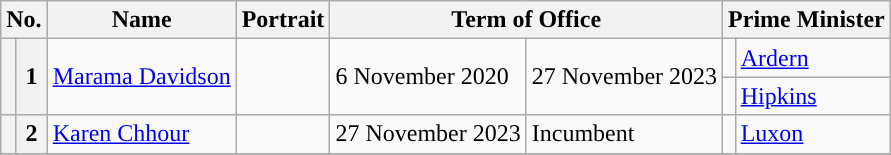<table class="wikitable">
<tr>
<th colspan="2">No.</th>
<th>Name</th>
<th>Portrait</th>
<th colspan="2">Term of Office</th>
<th colspan="2">Prime Minister</th>
</tr>
<tr>
<th rowspan=2 style="color:inherit;background:"></th>
<th rowspan=2>1</th>
<td rowspan=2><a href='#'>Marama Davidson</a></td>
<td rowspan=2></td>
<td rowspan=2>6 November 2020</td>
<td rowspan=2>27 November 2023</td>
<td width=1 style="color:inherit;background:"></td>
<td><a href='#'>Ardern</a></td>
</tr>
<tr>
<td width=1 style="color:inherit;background:"></td>
<td><a href='#'>Hipkins</a></td>
</tr>
<tr>
<th style="color:inherit;background:"></th>
<th>2</th>
<td><a href='#'>Karen Chhour</a></td>
<td></td>
<td>27 November 2023</td>
<td>Incumbent</td>
<td width=1 style="color:inherit;background:"></td>
<td><a href='#'>Luxon</a></td>
</tr>
<tr>
</tr>
</table>
